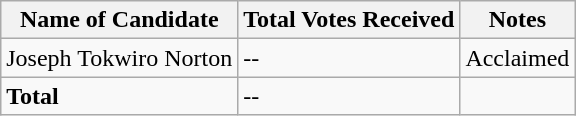<table class="wikitable">
<tr>
<th>Name of Candidate</th>
<th>Total Votes Received</th>
<th>Notes</th>
</tr>
<tr>
<td>Joseph Tokwiro Norton</td>
<td>--</td>
<td>Acclaimed</td>
</tr>
<tr>
<td><strong>Total</strong></td>
<td>--</td>
<td></td>
</tr>
</table>
